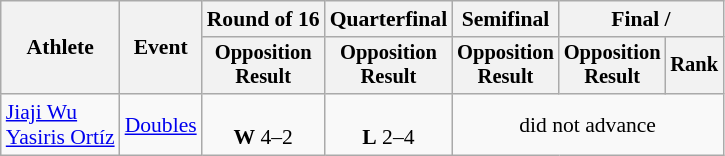<table class=wikitable style=font-size:90%;text-align:center>
<tr>
<th rowspan=2>Athlete</th>
<th rowspan=2>Event</th>
<th>Round of 16</th>
<th>Quarterfinal</th>
<th>Semifinal</th>
<th colspan=2>Final / </th>
</tr>
<tr style=font-size:95%>
<th>Opposition<br>Result</th>
<th>Opposition<br>Result</th>
<th>Opposition<br>Result</th>
<th>Opposition<br>Result</th>
<th>Rank</th>
</tr>
<tr>
<td align=left><a href='#'>Jiaji Wu</a><br><a href='#'>Yasiris Ortíz</a></td>
<td align=left><a href='#'>Doubles</a></td>
<td><br><strong>W</strong> 4–2</td>
<td><br><strong>L</strong> 2–4</td>
<td colspan=3>did not advance</td>
</tr>
</table>
